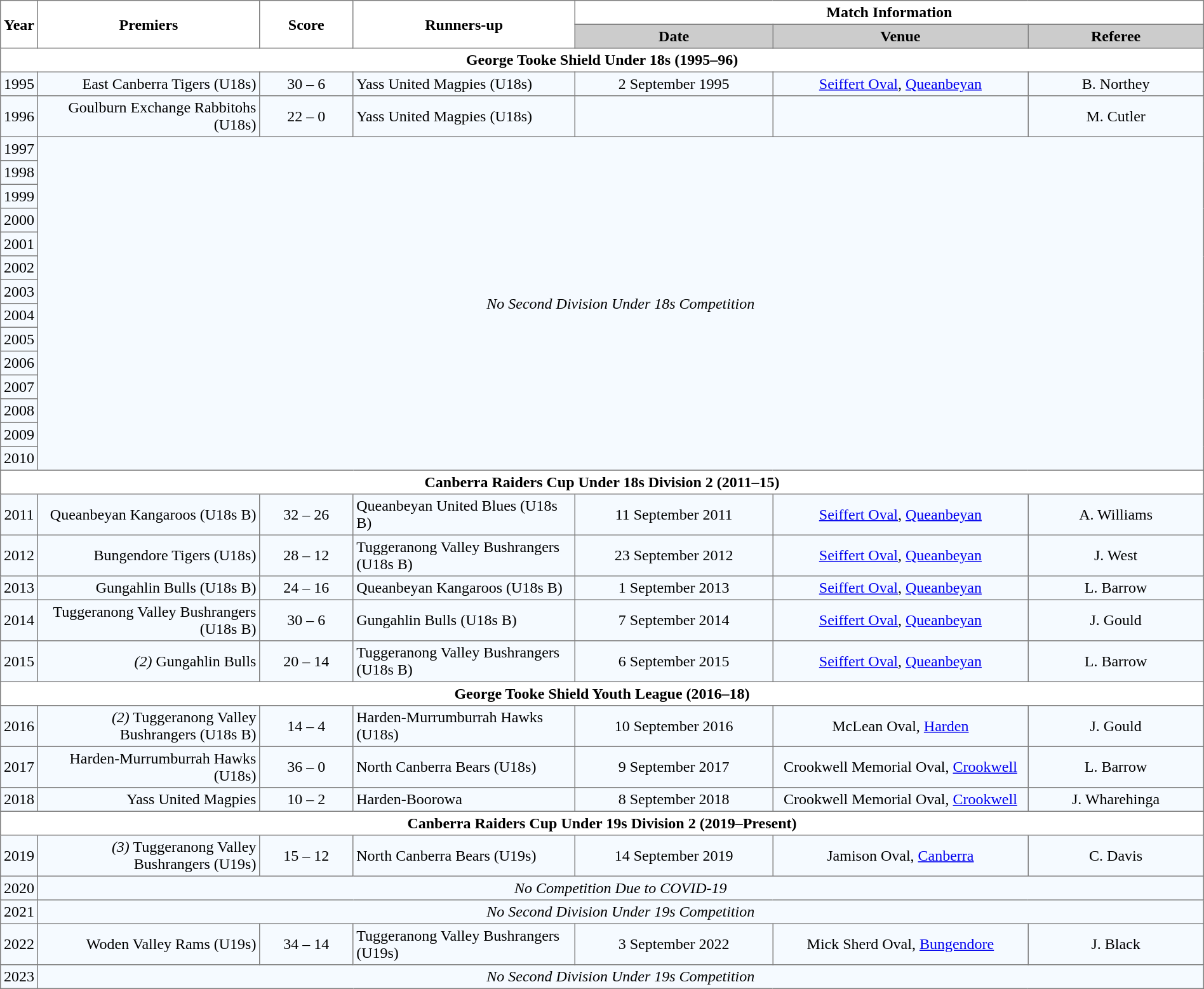<table border="1" cellpadding="3" cellspacing="0" width="100%" style="border-collapse:collapse;  text-align:center;">
<tr>
<th rowspan="2">Year</th>
<th rowspan="2" width="19%">Premiers</th>
<th rowspan="2" width="8%">Score</th>
<th rowspan="2" width="19%">Runners-up</th>
<th colspan="3">Match Information</th>
</tr>
<tr style="background:#CCCCCC">
<th width="17%">Date</th>
<th width="22%">Venue</th>
<th width="50%">Referee</th>
</tr>
<tr>
<th colspan="7">George Tooke Shield Under 18s (1995–96)</th>
</tr>
<tr style="text-align:center; background:#f5faff;">
<td>1995</td>
<td align="right">East Canberra Tigers (U18s) </td>
<td>30 – 6</td>
<td align="left"> Yass United Magpies (U18s)</td>
<td>2 September 1995</td>
<td><a href='#'>Seiffert Oval</a>, <a href='#'>Queanbeyan</a></td>
<td>B. Northey</td>
</tr>
<tr style="text-align:center; background:#f5faff;">
<td>1996</td>
<td align="right">Goulburn Exchange Rabbitohs (U18s) </td>
<td>22 – 0</td>
<td align="left"> Yass United Magpies (U18s)</td>
<td></td>
<td></td>
<td>M. Cutler</td>
</tr>
<tr style="text-align:center; background:#f5faff;">
<td>1997</td>
<td colspan="6" rowspan="14" align="center"><em>No Second Division Under 18s Competition</em></td>
</tr>
<tr style="text-align:center; background:#f5faff;">
<td>1998</td>
</tr>
<tr style="text-align:center; background:#f5faff;">
<td>1999</td>
</tr>
<tr style="text-align:center; background:#f5faff;">
<td>2000</td>
</tr>
<tr style="text-align:center; background:#f5faff;">
<td>2001</td>
</tr>
<tr style="text-align:center; background:#f5faff;">
<td>2002</td>
</tr>
<tr style="text-align:center; background:#f5faff;">
<td>2003</td>
</tr>
<tr style="text-align:center; background:#f5faff;">
<td>2004</td>
</tr>
<tr style="text-align:center; background:#f5faff;">
<td>2005</td>
</tr>
<tr style="text-align:center; background:#f5faff;">
<td>2006</td>
</tr>
<tr style="text-align:center; background:#f5faff;">
<td>2007</td>
</tr>
<tr style="text-align:center; background:#f5faff;">
<td>2008</td>
</tr>
<tr style="text-align:center; background:#f5faff;">
<td>2009</td>
</tr>
<tr style="text-align:center; background:#f5faff;">
<td>2010</td>
</tr>
<tr>
<th colspan="7">Canberra Raiders Cup Under 18s Division 2 (2011–15)</th>
</tr>
<tr style="text-align:center; background:#f5faff;">
<td>2011</td>
<td align="right">Queanbeyan Kangaroos (U18s B) </td>
<td>32 – 26</td>
<td align="left"> Queanbeyan United Blues (U18s B)</td>
<td>11 September 2011</td>
<td><a href='#'>Seiffert Oval</a>, <a href='#'>Queanbeyan</a></td>
<td>A. Williams</td>
</tr>
<tr style="text-align:center; background:#f5faff;">
<td>2012</td>
<td align="right">Bungendore Tigers (U18s) </td>
<td>28 – 12</td>
<td align="left"> Tuggeranong Valley Bushrangers (U18s B)</td>
<td>23 September 2012</td>
<td><a href='#'>Seiffert Oval</a>, <a href='#'>Queanbeyan</a></td>
<td>J. West</td>
</tr>
<tr style="text-align:center; background:#f5faff;">
<td>2013</td>
<td align="right">Gungahlin Bulls (U18s B) </td>
<td>24 – 16</td>
<td align="left"> Queanbeyan Kangaroos (U18s B)</td>
<td>1 September 2013</td>
<td><a href='#'>Seiffert Oval</a>, <a href='#'>Queanbeyan</a></td>
<td>L. Barrow</td>
</tr>
<tr style="text-align:center; background:#f5faff;">
<td>2014</td>
<td align="right">Tuggeranong Valley Bushrangers (U18s B) </td>
<td>30 – 6</td>
<td align="left"> Gungahlin Bulls (U18s B)</td>
<td>7 September 2014</td>
<td><a href='#'>Seiffert Oval</a>, <a href='#'>Queanbeyan</a></td>
<td>J. Gould</td>
</tr>
<tr style="text-align:center; background:#f5faff;">
<td>2015</td>
<td align="right"><em>(2)</em> Gungahlin Bulls </td>
<td>20 – 14</td>
<td align="left"> Tuggeranong Valley Bushrangers (U18s B)</td>
<td>6 September 2015</td>
<td><a href='#'>Seiffert Oval</a>, <a href='#'>Queanbeyan</a></td>
<td>L. Barrow</td>
</tr>
<tr>
<th colspan="7">George Tooke Shield Youth League (2016–18)</th>
</tr>
<tr style="text-align:center; background:#f5faff;">
<td>2016</td>
<td align="right"><em>(2)</em> Tuggeranong Valley Bushrangers (U18s B) </td>
<td>14 – 4</td>
<td align="left"> Harden-Murrumburrah Hawks (U18s)</td>
<td>10 September 2016</td>
<td>McLean Oval, <a href='#'>Harden</a></td>
<td>J. Gould</td>
</tr>
<tr style="text-align:center; background:#f5faff;">
<td>2017</td>
<td align="right">Harden-Murrumburrah Hawks (U18s) </td>
<td>36 – 0</td>
<td align="left"><em></em> North Canberra Bears (U18s)</td>
<td>9 September 2017</td>
<td>Crookwell Memorial Oval, <a href='#'>Crookwell</a></td>
<td>L. Barrow</td>
</tr>
<tr style="text-align:center; background:#f5faff;">
<td>2018</td>
<td align="right">Yass United Magpies </td>
<td>10 – 2</td>
<td align="left"> Harden-Boorowa</td>
<td>8 September 2018</td>
<td>Crookwell Memorial Oval, <a href='#'>Crookwell</a></td>
<td>J. Wharehinga</td>
</tr>
<tr>
<th colspan="7">Canberra Raiders Cup Under 19s Division 2 (2019–Present)</th>
</tr>
<tr style="text-align:center; background:#f5faff;">
<td>2019</td>
<td align="right"><em>(3)</em> Tuggeranong Valley Bushrangers (U19s) </td>
<td>15 – 12</td>
<td align="left"><em></em> North Canberra Bears (U19s)</td>
<td>14 September 2019</td>
<td>Jamison Oval, <a href='#'>Canberra</a></td>
<td>C. Davis</td>
</tr>
<tr style="text-align:center; background:#f5faff;">
<td>2020</td>
<td colspan="6" align="center"><em>No Competition Due to COVID-19</em></td>
</tr>
<tr style="text-align:center; background:#f5faff;">
<td>2021</td>
<td colspan="6" align="center"><em>No Second Division Under 19s Competition</em></td>
</tr>
<tr style="text-align:center; background:#f5faff;">
<td>2022</td>
<td align="right">Woden Valley Rams (U19s) </td>
<td>34 – 14</td>
<td align="left"> Tuggeranong Valley Bushrangers (U19s)</td>
<td>3 September 2022</td>
<td>Mick Sherd Oval, <a href='#'>Bungendore</a></td>
<td>J. Black</td>
</tr>
<tr style="text-align:center; background:#f5faff;">
<td>2023</td>
<td colspan="6"><em>No Second Division Under 19s Competition</em></td>
</tr>
</table>
